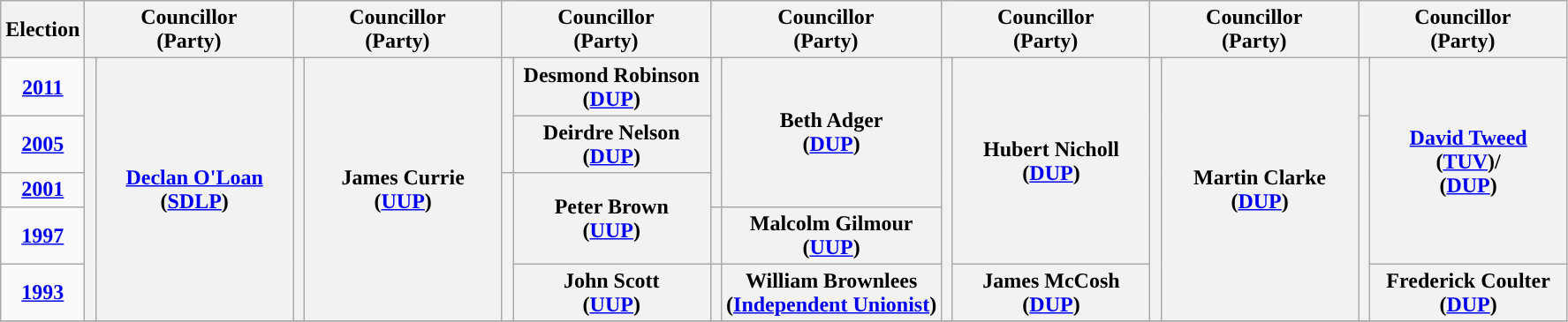<table class="wikitable" style="text-align:center">
<tr>
<th scope="col" width="50">Election</th>
<th scope="col" width="150" colspan = "2">Councillor<br> (Party)</th>
<th scope="col" width="150" colspan = "2">Councillor<br> (Party)</th>
<th scope="col" width="150" colspan = "2">Councillor<br> (Party)</th>
<th scope="col" width="150" colspan = "2">Councillor<br> (Party)</th>
<th scope="col" width="150" colspan = "2">Councillor<br> (Party)</th>
<th scope="col" width="150" colspan = "2">Councillor<br> (Party)</th>
<th scope="col" width="150" colspan = "2">Councillor<br> (Party)</th>
</tr>
<tr>
<td><strong><a href='#'>2011</a></strong></td>
<th rowspan="5" width="1" style="background-color: "></th>
<th rowspan = "5"><a href='#'>Declan O'Loan</a> <br> (<a href='#'>SDLP</a>)</th>
<th rowspan="5" width="1" style="background-color: "></th>
<th rowspan = "5">James Currie <br> (<a href='#'>UUP</a>)</th>
<th rowspan="2" width="1" style="background-color: "></th>
<th rowspan = "1">Desmond Robinson <br> (<a href='#'>DUP</a>)</th>
<th rowspan="3" width="1" style="background-color: "></th>
<th rowspan = "3">Beth Adger <br> (<a href='#'>DUP</a>)</th>
<th rowspan="5" width="1" style="background-color: "></th>
<th rowspan = "4">Hubert Nicholl <br> (<a href='#'>DUP</a>)</th>
<th rowspan="5" width="1" style="background-color: "></th>
<th rowspan = "5">Martin Clarke <br> (<a href='#'>DUP</a>)</th>
<th rowspan="1" width="1" style="background-color: "></th>
<th rowspan = "4"><a href='#'>David Tweed</a> <br> (<a href='#'>TUV</a>)/ <br> (<a href='#'>DUP</a>)</th>
</tr>
<tr>
<td><strong><a href='#'>2005</a></strong></td>
<th rowspan = "1">Deirdre Nelson <br> (<a href='#'>DUP</a>)</th>
<th rowspan="4" width="1" style="background-color: "></th>
</tr>
<tr>
<td><strong><a href='#'>2001</a></strong></td>
<th rowspan="3" width="1" style="background-color: "></th>
<th rowspan = "2">Peter Brown <br> (<a href='#'>UUP</a>)</th>
</tr>
<tr>
<td><strong><a href='#'>1997</a></strong></td>
<th rowspan="1" width="1" style="background-color: "></th>
<th rowspan = "1">Malcolm Gilmour <br> (<a href='#'>UUP</a>)</th>
</tr>
<tr>
<td><strong><a href='#'>1993</a></strong></td>
<th rowspan = "1">John Scott <br> (<a href='#'>UUP</a>)</th>
<th rowspan="1" width="1" style="background-color: "></th>
<th rowspan = "1">William Brownlees <br> (<a href='#'>Independent Unionist</a>)</th>
<th rowspan = "1">James McCosh <br> (<a href='#'>DUP</a>)</th>
<th rowspan = "1">Frederick Coulter <br> (<a href='#'>DUP</a>)</th>
</tr>
<tr>
</tr>
</table>
